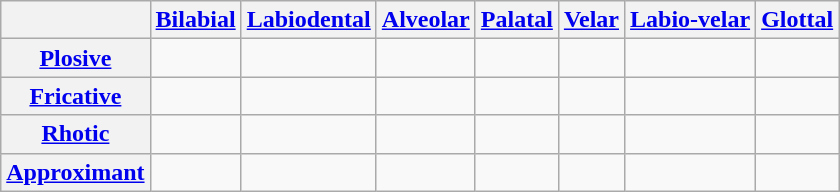<table class="wikitable">
<tr>
<th> </th>
<th><a href='#'>Bilabial</a></th>
<th><a href='#'>Labiodental</a></th>
<th><a href='#'>Alveolar</a></th>
<th><a href='#'>Palatal</a></th>
<th><a href='#'>Velar</a></th>
<th><a href='#'>Labio-velar</a></th>
<th><a href='#'>Glottal</a></th>
</tr>
<tr>
<th><a href='#'>Plosive</a></th>
<td align=center>  </td>
<td></td>
<td align=center>  </td>
<td></td>
<td align=center>  </td>
<td align=center>  </td>
<td> </td>
</tr>
<tr>
<th><a href='#'>Fricative</a></th>
<td align=center>   </td>
<td align=center>  </td>
<td align=center>  </td>
<td></td>
<td></td>
<td> </td>
<td align=center></td>
</tr>
<tr>
<th><a href='#'>Rhotic</a></th>
<td> </td>
<td></td>
<td align=center>  </td>
<td> </td>
<td> </td>
<td> </td>
<td> </td>
</tr>
<tr>
<th><a href='#'>Approximant</a></th>
<td></td>
<td align=center></td>
<td align=center> </td>
<td align=center></td>
<td> </td>
<td align=center></td>
<td> </td>
</tr>
</table>
